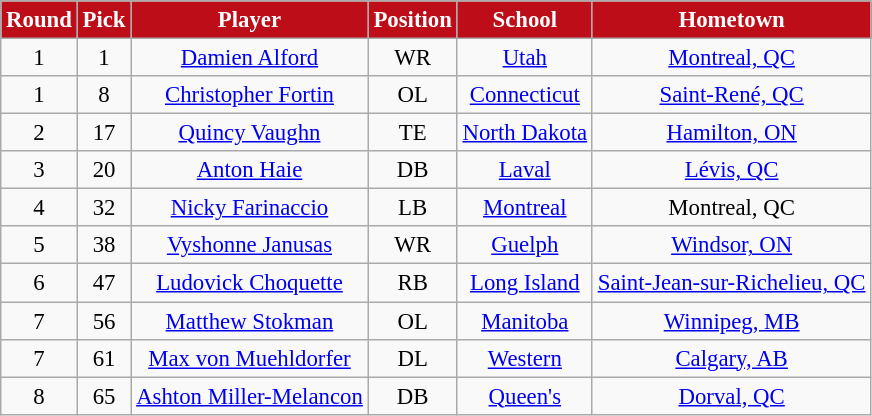<table class="wikitable" style="font-size: 95%;">
<tr>
<th style="background:#BD0D18;color:#FFFFFF;">Round</th>
<th style="background:#BD0D18;color:#FFFFFF;">Pick</th>
<th style="background:#BD0D18;color:#FFFFFF;">Player</th>
<th style="background:#BD0D18;color:#FFFFFF;">Position</th>
<th style="background:#BD0D18;color:#FFFFFF;">School</th>
<th style="background:#BD0D18;color:#FFFFFF;">Hometown</th>
</tr>
<tr align="center">
<td align=center>1</td>
<td>1</td>
<td><a href='#'>Damien Alford</a></td>
<td>WR</td>
<td><a href='#'>Utah</a></td>
<td><a href='#'>Montreal, QC</a></td>
</tr>
<tr align="center">
<td align=center>1</td>
<td>8</td>
<td><a href='#'>Christopher Fortin</a></td>
<td>OL</td>
<td><a href='#'>Connecticut</a></td>
<td><a href='#'>Saint-René, QC</a></td>
</tr>
<tr align="center">
<td align=center>2</td>
<td>17</td>
<td><a href='#'>Quincy Vaughn</a></td>
<td>TE</td>
<td><a href='#'>North Dakota</a></td>
<td><a href='#'>Hamilton, ON</a></td>
</tr>
<tr align="center">
<td align=center>3</td>
<td>20</td>
<td><a href='#'>Anton Haie</a></td>
<td>DB</td>
<td><a href='#'>Laval</a></td>
<td><a href='#'>Lévis, QC</a></td>
</tr>
<tr align="center">
<td align=center>4</td>
<td>32</td>
<td><a href='#'>Nicky Farinaccio</a></td>
<td>LB</td>
<td><a href='#'>Montreal</a></td>
<td>Montreal, QC</td>
</tr>
<tr align="center">
<td align=center>5</td>
<td>38</td>
<td><a href='#'>Vyshonne Janusas</a></td>
<td>WR</td>
<td><a href='#'>Guelph</a></td>
<td><a href='#'>Windsor, ON</a></td>
</tr>
<tr align="center">
<td align=center>6</td>
<td>47</td>
<td><a href='#'>Ludovick Choquette</a></td>
<td>RB</td>
<td><a href='#'>Long Island</a></td>
<td><a href='#'>Saint-Jean-sur-Richelieu, QC</a></td>
</tr>
<tr align="center">
<td align=center>7</td>
<td>56</td>
<td><a href='#'>Matthew Stokman</a></td>
<td>OL</td>
<td><a href='#'>Manitoba</a></td>
<td><a href='#'>Winnipeg, MB</a></td>
</tr>
<tr align="center">
<td align=center>7</td>
<td>61</td>
<td><a href='#'>Max von Muehldorfer</a></td>
<td>DL</td>
<td><a href='#'>Western</a></td>
<td><a href='#'>Calgary, AB</a></td>
</tr>
<tr align="center">
<td align=center>8</td>
<td>65</td>
<td><a href='#'>Ashton Miller-Melancon</a></td>
<td>DB</td>
<td><a href='#'>Queen's</a></td>
<td><a href='#'>Dorval, QC</a></td>
</tr>
</table>
